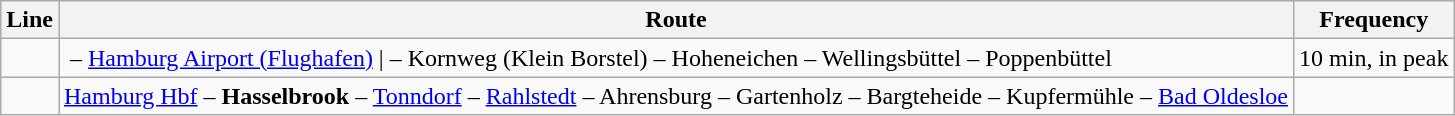<table class="wikitable">
<tr>
<th>Line</th>
<th>Route</th>
<th>Frequency</th>
</tr>
<tr>
<td></td>
<td Wedel> – <a href='#'>Hamburg Airport (Flughafen)</a> | – Kornweg (Klein Borstel) – Hoheneichen – Wellingsbüttel – Poppenbüttel</td>
<td>10 min, in peak</td>
</tr>
<tr>
<td></td>
<td><a href='#'>Hamburg Hbf</a> – <strong>Hasselbrook</strong> – <a href='#'>Tonndorf</a> – <a href='#'>Rahlstedt</a> – Ahrensburg – Gartenholz – Bargteheide – Kupfermühle – <a href='#'>Bad Oldesloe</a></td>
</tr>
</table>
